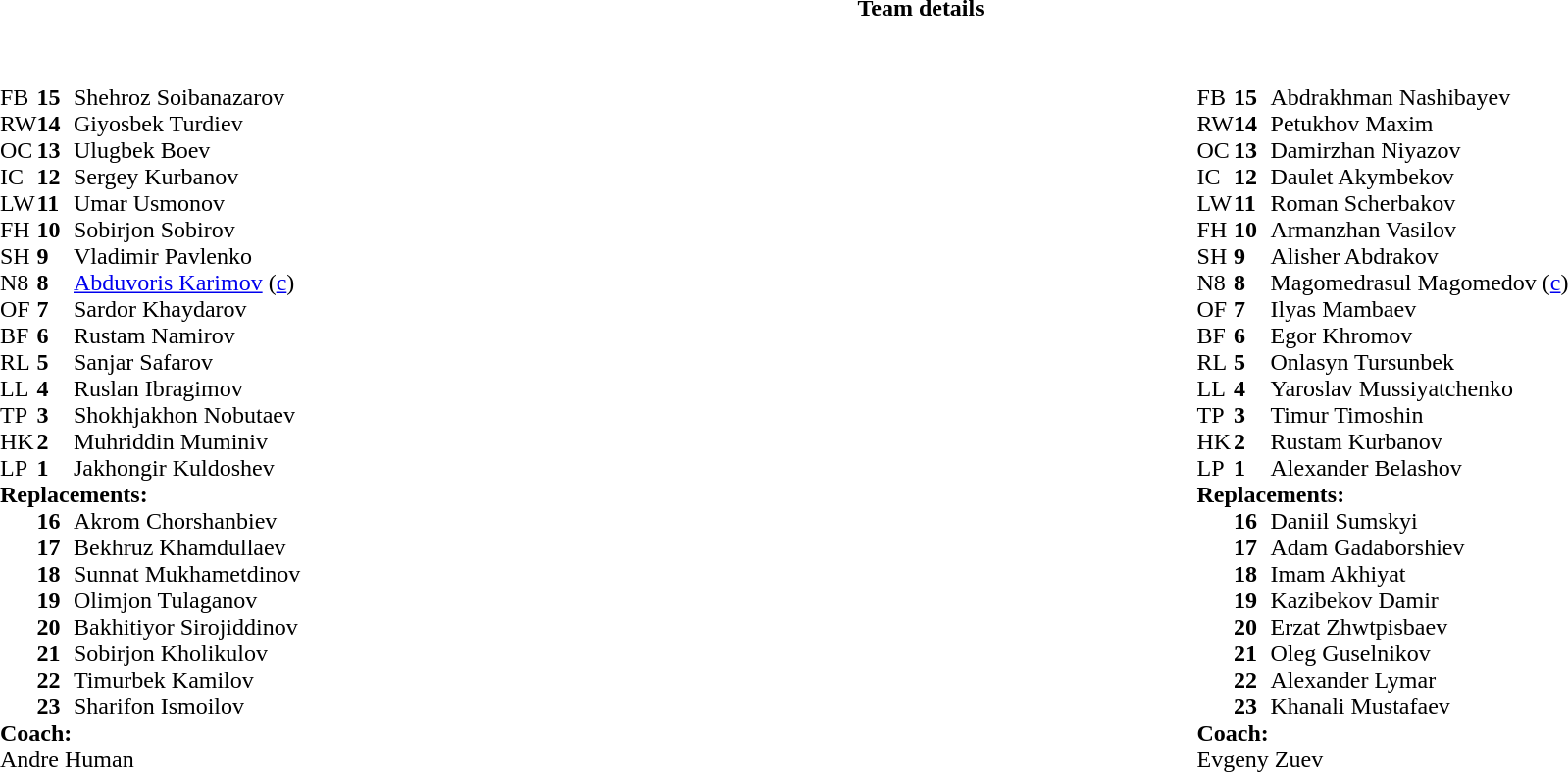<table class="collapsible collapsed" border="0" style="width:100%;">
<tr>
<th>Team details</th>
</tr>
<tr>
<td><br><table style="width:100%">
<tr>
<td style="vertical-align:top;width:50%"><br><table cellspacing="0" cellpadding="0">
<tr>
<th width="25"></th>
<th width="25"></th>
</tr>
<tr>
<td>FB</td>
<td><strong>15</strong></td>
<td>Shehroz Soibanazarov</td>
</tr>
<tr>
<td>RW</td>
<td><strong>14</strong></td>
<td>Giyosbek Turdiev</td>
</tr>
<tr>
<td>OC</td>
<td><strong>13</strong></td>
<td>Ulugbek Boev</td>
</tr>
<tr>
<td>IC</td>
<td><strong>12</strong></td>
<td>Sergey Kurbanov</td>
</tr>
<tr>
<td>LW</td>
<td><strong>11</strong></td>
<td>Umar Usmonov</td>
</tr>
<tr>
<td>FH</td>
<td><strong>10</strong></td>
<td>Sobirjon Sobirov</td>
</tr>
<tr>
<td>SH</td>
<td><strong>9</strong></td>
<td>Vladimir Pavlenko</td>
</tr>
<tr>
<td>N8</td>
<td><strong>8</strong></td>
<td><a href='#'>Abduvoris Karimov</a> (<a href='#'>c</a>)</td>
</tr>
<tr>
<td>OF</td>
<td><strong>7</strong></td>
<td>Sardor Khaydarov</td>
</tr>
<tr>
<td>BF</td>
<td><strong>6</strong></td>
<td>Rustam Namirov</td>
</tr>
<tr>
<td>RL</td>
<td><strong>5</strong></td>
<td>Sanjar Safarov</td>
</tr>
<tr>
<td>LL</td>
<td><strong>4</strong></td>
<td>Ruslan Ibragimov</td>
</tr>
<tr>
<td>TP</td>
<td><strong>3</strong></td>
<td>Shokhjakhon Nobutaev</td>
</tr>
<tr>
<td>HK</td>
<td><strong>2</strong></td>
<td>Muhriddin Muminiv</td>
</tr>
<tr>
<td>LP</td>
<td><strong>1</strong></td>
<td>Jakhongir Kuldoshev</td>
</tr>
<tr>
<td colspan="3"><strong>Replacements:</strong></td>
</tr>
<tr>
<td></td>
<td><strong>16</strong></td>
<td>Akrom Chorshanbiev</td>
</tr>
<tr>
<td></td>
<td><strong>17</strong></td>
<td>Bekhruz Khamdullaev</td>
</tr>
<tr>
<td></td>
<td><strong>18</strong></td>
<td>Sunnat Mukhametdinov</td>
</tr>
<tr>
<td></td>
<td><strong>19</strong></td>
<td>Olimjon Tulaganov</td>
</tr>
<tr>
<td></td>
<td><strong>20</strong></td>
<td>Bakhitiyor Sirojiddinov</td>
</tr>
<tr>
<td></td>
<td><strong>21</strong></td>
<td>Sobirjon Kholikulov</td>
</tr>
<tr>
<td></td>
<td><strong>22</strong></td>
<td>Timurbek Kamilov</td>
</tr>
<tr>
<td></td>
<td><strong>23</strong></td>
<td>Sharifon Ismoilov</td>
</tr>
<tr>
<td colspan="3"><strong>Coach:</strong></td>
</tr>
<tr>
<td colspan="3"> Andre Human</td>
</tr>
</table>
</td>
<td style="vertical-align:top;width:50%"><br><table cellspacing="0" cellpadding="0" style="margin:auto">
<tr>
<th width="25"></th>
<th width="25"></th>
</tr>
<tr>
<td>FB</td>
<td><strong>15</strong></td>
<td>Abdrakhman Nashibayev</td>
</tr>
<tr>
<td>RW</td>
<td><strong>14</strong></td>
<td>Petukhov Maxim</td>
</tr>
<tr>
<td>OC</td>
<td><strong>13</strong></td>
<td>Damirzhan Niyazov</td>
</tr>
<tr>
<td>IC</td>
<td><strong>12</strong></td>
<td>Daulet Akymbekov</td>
</tr>
<tr>
<td>LW</td>
<td><strong>11</strong></td>
<td>Roman Scherbakov</td>
</tr>
<tr>
<td>FH</td>
<td><strong>10</strong></td>
<td>Armanzhan Vasilov</td>
</tr>
<tr>
<td>SH</td>
<td><strong>9</strong></td>
<td>Alisher Abdrakov</td>
</tr>
<tr>
<td>N8</td>
<td><strong>8</strong></td>
<td>Magomedrasul Magomedov (<a href='#'>c</a>)</td>
</tr>
<tr>
<td>OF</td>
<td><strong>7</strong></td>
<td>Ilyas Mambaev</td>
</tr>
<tr>
<td>BF</td>
<td><strong>6</strong></td>
<td>Egor Khromov</td>
</tr>
<tr>
<td>RL</td>
<td><strong>5</strong></td>
<td>Onlasyn Tursunbek</td>
</tr>
<tr>
<td>LL</td>
<td><strong>4</strong></td>
<td>Yaroslav Mussiyatchenko</td>
</tr>
<tr>
<td>TP</td>
<td><strong>3</strong></td>
<td>Timur Timoshin</td>
</tr>
<tr>
<td>HK</td>
<td><strong>2</strong></td>
<td>Rustam Kurbanov</td>
</tr>
<tr>
<td>LP</td>
<td><strong>1</strong></td>
<td>Alexander Belashov</td>
</tr>
<tr>
<td colspan="3"><strong>Replacements:</strong></td>
</tr>
<tr>
<td></td>
<td><strong>16</strong></td>
<td>Daniil Sumskyi</td>
</tr>
<tr>
<td></td>
<td><strong>17</strong></td>
<td>Adam Gadaborshiev</td>
</tr>
<tr>
<td></td>
<td><strong>18</strong></td>
<td>Imam Akhiyat</td>
</tr>
<tr>
<td></td>
<td><strong>19</strong></td>
<td>Kazibekov Damir</td>
</tr>
<tr>
<td></td>
<td><strong>20</strong></td>
<td>Erzat Zhwtpisbaev</td>
</tr>
<tr>
<td></td>
<td><strong>21</strong></td>
<td>Oleg Guselnikov</td>
</tr>
<tr>
<td></td>
<td><strong>22</strong></td>
<td>Alexander Lymar</td>
</tr>
<tr>
<td></td>
<td><strong>23</strong></td>
<td>Khanali Mustafaev</td>
</tr>
<tr>
<td colspan="3"><strong>Coach:</strong></td>
</tr>
<tr>
<td colspan="4"> Evgeny Zuev</td>
</tr>
</table>
</td>
</tr>
</table>
</td>
</tr>
</table>
